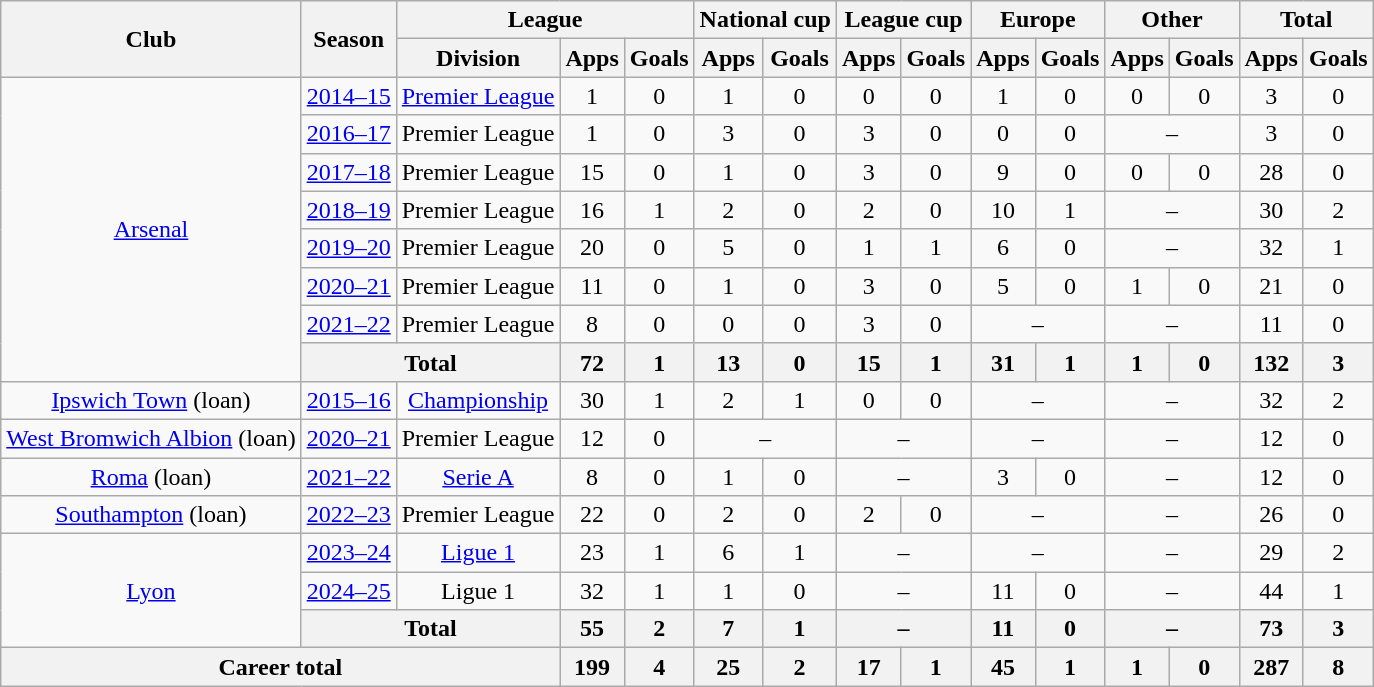<table class=wikitable style=text-align:center>
<tr>
<th rowspan="2">Club</th>
<th rowspan="2">Season</th>
<th colspan="3">League</th>
<th colspan="2">National cup</th>
<th colspan="2">League cup</th>
<th colspan="2">Europe</th>
<th colspan="2">Other</th>
<th colspan="2">Total</th>
</tr>
<tr>
<th>Division</th>
<th>Apps</th>
<th>Goals</th>
<th>Apps</th>
<th>Goals</th>
<th>Apps</th>
<th>Goals</th>
<th>Apps</th>
<th>Goals</th>
<th>Apps</th>
<th>Goals</th>
<th>Apps</th>
<th>Goals</th>
</tr>
<tr>
<td rowspan="8"><a href='#'>Arsenal</a></td>
<td><a href='#'>2014–15</a></td>
<td><a href='#'>Premier League</a></td>
<td>1</td>
<td>0</td>
<td>1</td>
<td>0</td>
<td>0</td>
<td>0</td>
<td>1</td>
<td>0</td>
<td>0</td>
<td>0</td>
<td>3</td>
<td>0</td>
</tr>
<tr>
<td><a href='#'>2016–17</a></td>
<td>Premier League</td>
<td>1</td>
<td>0</td>
<td>3</td>
<td>0</td>
<td>3</td>
<td>0</td>
<td>0</td>
<td>0</td>
<td colspan="2">–</td>
<td>3</td>
<td>0</td>
</tr>
<tr>
<td><a href='#'>2017–18</a></td>
<td>Premier League</td>
<td>15</td>
<td>0</td>
<td>1</td>
<td>0</td>
<td>3</td>
<td>0</td>
<td>9</td>
<td>0</td>
<td>0</td>
<td>0</td>
<td>28</td>
<td>0</td>
</tr>
<tr>
<td><a href='#'>2018–19</a></td>
<td>Premier League</td>
<td>16</td>
<td>1</td>
<td>2</td>
<td>0</td>
<td>2</td>
<td>0</td>
<td>10</td>
<td>1</td>
<td colspan="2">–</td>
<td>30</td>
<td>2</td>
</tr>
<tr>
<td><a href='#'>2019–20</a></td>
<td>Premier League</td>
<td>20</td>
<td>0</td>
<td>5</td>
<td>0</td>
<td>1</td>
<td>1</td>
<td>6</td>
<td>0</td>
<td colspan="2">–</td>
<td>32</td>
<td>1</td>
</tr>
<tr>
<td><a href='#'>2020–21</a></td>
<td>Premier League</td>
<td>11</td>
<td>0</td>
<td>1</td>
<td>0</td>
<td>3</td>
<td>0</td>
<td>5</td>
<td>0</td>
<td>1</td>
<td>0</td>
<td>21</td>
<td>0</td>
</tr>
<tr>
<td><a href='#'>2021–22</a></td>
<td>Premier League</td>
<td>8</td>
<td>0</td>
<td>0</td>
<td>0</td>
<td>3</td>
<td>0</td>
<td colspan="2">–</td>
<td colspan="2">–</td>
<td>11</td>
<td>0</td>
</tr>
<tr>
<th colspan="2">Total</th>
<th>72</th>
<th>1</th>
<th>13</th>
<th>0</th>
<th>15</th>
<th>1</th>
<th>31</th>
<th>1</th>
<th>1</th>
<th>0</th>
<th>132</th>
<th>3</th>
</tr>
<tr>
<td><a href='#'>Ipswich Town</a> (loan)</td>
<td><a href='#'>2015–16</a></td>
<td><a href='#'>Championship</a></td>
<td>30</td>
<td>1</td>
<td>2</td>
<td>1</td>
<td>0</td>
<td>0</td>
<td colspan="2">–</td>
<td colspan="2">–</td>
<td>32</td>
<td>2</td>
</tr>
<tr>
<td><a href='#'>West Bromwich Albion</a> (loan)</td>
<td><a href='#'>2020–21</a></td>
<td>Premier League</td>
<td>12</td>
<td>0</td>
<td colspan="2">–</td>
<td colspan="2">–</td>
<td colspan="2">–</td>
<td colspan="2">–</td>
<td>12</td>
<td>0</td>
</tr>
<tr>
<td><a href='#'>Roma</a> (loan)</td>
<td><a href='#'>2021–22</a></td>
<td><a href='#'>Serie A</a></td>
<td>8</td>
<td>0</td>
<td>1</td>
<td>0</td>
<td colspan="2">–</td>
<td>3</td>
<td>0</td>
<td colspan="2">–</td>
<td>12</td>
<td>0</td>
</tr>
<tr>
<td><a href='#'>Southampton</a>  (loan)</td>
<td><a href='#'>2022–23</a></td>
<td>Premier League</td>
<td>22</td>
<td>0</td>
<td>2</td>
<td>0</td>
<td>2</td>
<td>0</td>
<td colspan="2">–</td>
<td colspan="2">–</td>
<td>26</td>
<td>0</td>
</tr>
<tr>
<td rowspan="3"><a href='#'>Lyon</a></td>
<td><a href='#'>2023–24</a></td>
<td><a href='#'>Ligue 1</a></td>
<td>23</td>
<td>1</td>
<td>6</td>
<td>1</td>
<td colspan="2">–</td>
<td colspan="2">–</td>
<td colspan="2">–</td>
<td>29</td>
<td>2</td>
</tr>
<tr>
<td><a href='#'>2024–25</a></td>
<td>Ligue 1</td>
<td>32</td>
<td>1</td>
<td>1</td>
<td>0</td>
<td colspan="2">–</td>
<td>11</td>
<td>0</td>
<td colspan="2">–</td>
<td>44</td>
<td>1</td>
</tr>
<tr>
<th colspan="2">Total</th>
<th>55</th>
<th>2</th>
<th>7</th>
<th>1</th>
<th colspan="2">–</th>
<th>11</th>
<th>0</th>
<th colspan="2">–</th>
<th>73</th>
<th>3</th>
</tr>
<tr>
<th colspan="3">Career total</th>
<th>199</th>
<th>4</th>
<th>25</th>
<th>2</th>
<th>17</th>
<th>1</th>
<th>45</th>
<th>1</th>
<th>1</th>
<th>0</th>
<th>287</th>
<th>8</th>
</tr>
</table>
